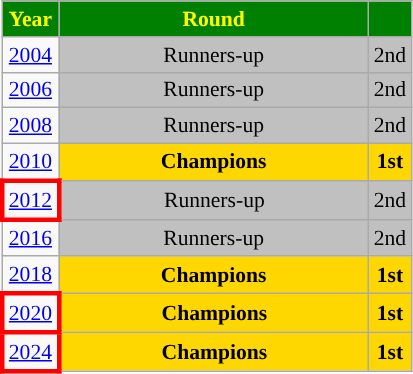<table class="wikitable" style="text-align: center; font-size:90%">
<tr style="color:yellow;">
<th style="background:green;">Year</th>
<th style="background:green; width:200px">Round</th>
<th style="background:green;"></th>
</tr>
<tr>
<td><a href='#'>2004</a></td>
<td bgcolor=Silver>Runners-up</td>
<td bgcolor=Silver>2nd</td>
</tr>
<tr>
<td><a href='#'>2006</a></td>
<td bgcolor=Silver>Runners-up</td>
<td bgcolor=Silver>2nd</td>
</tr>
<tr>
<td><a href='#'>2008</a></td>
<td bgcolor=Silver>Runners-up</td>
<td bgcolor=Silver>2nd</td>
</tr>
<tr>
<td><a href='#'>2010</a></td>
<td bgcolor=Gold><strong>Champions</strong></td>
<td bgcolor=Gold><strong>1st</strong></td>
</tr>
<tr>
<td style="border: 3px solid red"><a href='#'>2012</a></td>
<td bgcolor=Silver>Runners-up</td>
<td bgcolor=Silver>2nd</td>
</tr>
<tr>
<td><a href='#'>2016</a></td>
<td bgcolor=Silver>Runners-up</td>
<td bgcolor=Silver>2nd</td>
</tr>
<tr>
<td><a href='#'>2018</a></td>
<td bgcolor=Gold><strong>Champions</strong></td>
<td bgcolor=Gold><strong>1st</strong></td>
</tr>
<tr>
<td style="border: 3px solid red"><a href='#'>2020</a></td>
<td bgcolor=Gold><strong>Champions</strong></td>
<td bgcolor=Gold><strong>1st</strong></td>
</tr>
<tr>
<td style="border: 3px solid red"><a href='#'>2024</a></td>
<td bgcolor=Gold><strong>Champions</strong></td>
<td bgcolor=Gold><strong>1st</strong></td>
</tr>
</table>
